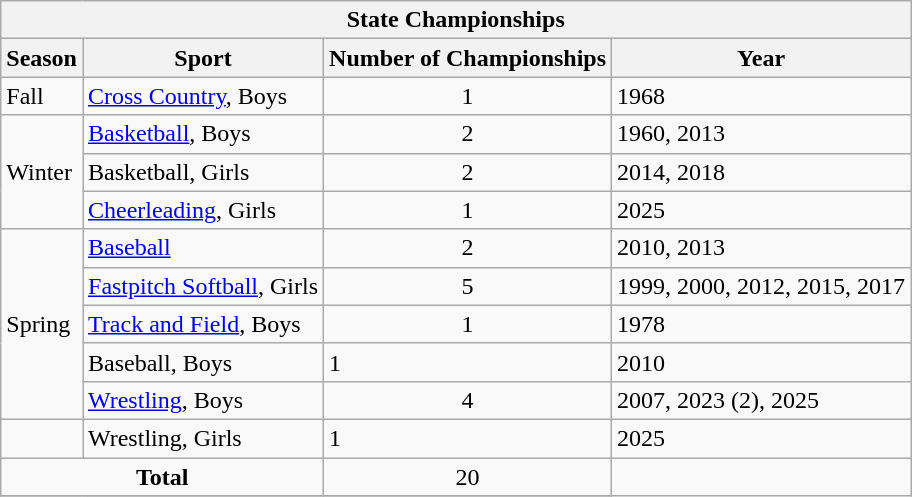<table class="wikitable">
<tr>
<th colspan="4">State Championships</th>
</tr>
<tr>
<th>Season</th>
<th>Sport</th>
<th>Number of Championships</th>
<th>Year</th>
</tr>
<tr>
<td rowspan="1">Fall</td>
<td><a href='#'>Cross Country</a>, Boys</td>
<td align="center">1</td>
<td>1968</td>
</tr>
<tr>
<td rowspan="3">Winter</td>
<td><a href='#'>Basketball</a>, Boys</td>
<td align="center">2</td>
<td>1960, 2013</td>
</tr>
<tr>
<td>Basketball, Girls</td>
<td align="center">2</td>
<td>2014, 2018</td>
</tr>
<tr>
<td><a href='#'>Cheerleading</a>, Girls</td>
<td align="center">1</td>
<td>2025</td>
</tr>
<tr>
<td rowspan="5">Spring</td>
<td><a href='#'>Baseball</a></td>
<td align="center">2</td>
<td>2010, 2013</td>
</tr>
<tr>
<td><a href='#'>Fastpitch Softball</a>, Girls</td>
<td align="center">5</td>
<td>1999, 2000, 2012, 2015, 2017</td>
</tr>
<tr>
<td><a href='#'>Track and Field</a>, Boys</td>
<td align="center">1</td>
<td>1978</td>
</tr>
<tr>
<td>Baseball, Boys</td>
<td>1</td>
<td>2010</td>
</tr>
<tr>
<td><a href='#'>Wrestling</a>, Boys</td>
<td align="center">4</td>
<td>2007, 2023 (2), 2025</td>
</tr>
<tr>
<td></td>
<td>Wrestling, Girls</td>
<td>1</td>
<td>2025</td>
</tr>
<tr>
<td colspan="2" align="center"><strong>Total</strong></td>
<td align="center">20</td>
</tr>
<tr>
</tr>
</table>
